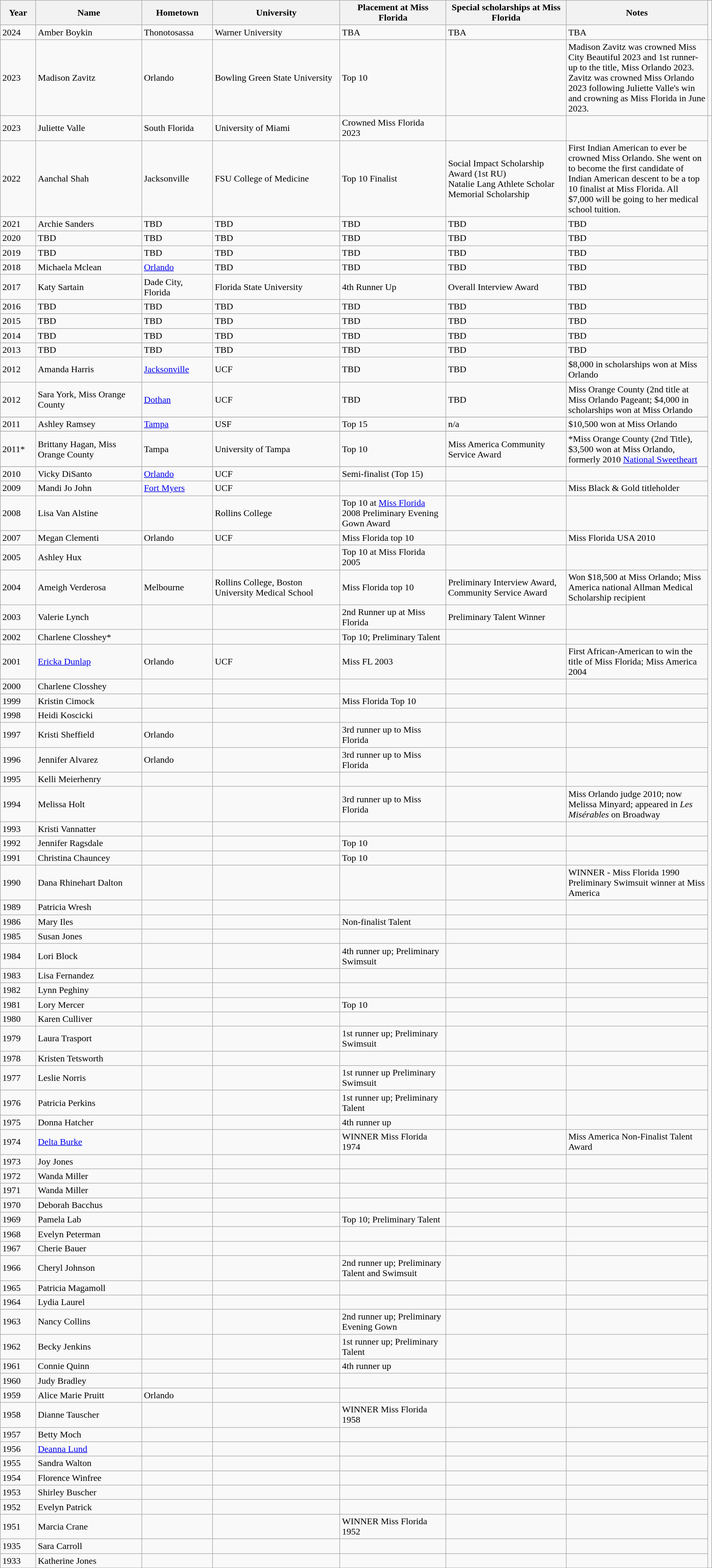<table class="wikitable">
<tr>
<th width=5%>Year</th>
<th width=15%>Name</th>
<th width=10%>Hometown</th>
<th width=18%>University</th>
<th width=15%>Placement at Miss Florida</th>
<th width=17%>Special scholarships at Miss Florida</th>
<th width=23%>Notes</th>
</tr>
<tr>
<td>2024</td>
<td>Amber Boykin</td>
<td>Thonotosassa</td>
<td>Warner University</td>
<td>TBA</td>
<td>TBA</td>
<td>TBA</td>
</tr>
<tr>
<td>2023</td>
<td>Madison Zavitz</td>
<td>Orlando</td>
<td>Bowling Green State University</td>
<td>Top 10</td>
<td></td>
<td>Madison Zavitz was crowned Miss City Beautiful 2023 and 1st runner-up to the title, Miss Orlando 2023. Zavitz was crowned Miss Orlando 2023 following Juliette Valle's win and crowning as Miss Florida in June 2023.</td>
<td></td>
</tr>
<tr>
<td>2023</td>
<td>Juliette Valle</td>
<td>South Florida</td>
<td>University of Miami</td>
<td>Crowned Miss Florida 2023</td>
<td></td>
<td></td>
</tr>
<tr>
<td>2022</td>
<td>Aanchal Shah</td>
<td>Jacksonville</td>
<td>FSU College of Medicine</td>
<td>Top 10 Finalist</td>
<td>Social Impact Scholarship Award (1st RU)<br>Natalie Lang Athlete Scholar Memorial Scholarship</td>
<td>First Indian American to ever be crowned Miss Orlando. She went on to become the first candidate of Indian American descent to be a top 10 finalist at Miss Florida. All $7,000 will be going to her medical school tuition.</td>
</tr>
<tr>
<td>2021</td>
<td>Archie Sanders</td>
<td>TBD</td>
<td>TBD</td>
<td>TBD</td>
<td>TBD</td>
<td>TBD</td>
</tr>
<tr>
<td>2020</td>
<td>TBD</td>
<td>TBD</td>
<td>TBD</td>
<td>TBD</td>
<td>TBD</td>
<td>TBD</td>
</tr>
<tr>
<td>2019</td>
<td>TBD</td>
<td>TBD</td>
<td>TBD</td>
<td>TBD</td>
<td>TBD</td>
<td>TBD</td>
</tr>
<tr>
<td>2018</td>
<td>Michaela Mclean</td>
<td><a href='#'>Orlando</a></td>
<td>TBD</td>
<td>TBD</td>
<td>TBD</td>
<td>TBD</td>
</tr>
<tr>
<td>2017</td>
<td>Katy Sartain</td>
<td>Dade City, Florida</td>
<td>Florida State University</td>
<td>4th Runner Up</td>
<td>Overall Interview Award</td>
<td>TBD</td>
</tr>
<tr>
<td>2016</td>
<td>TBD</td>
<td>TBD</td>
<td>TBD</td>
<td>TBD</td>
<td>TBD</td>
<td>TBD</td>
</tr>
<tr>
<td>2015</td>
<td>TBD</td>
<td>TBD</td>
<td>TBD</td>
<td>TBD</td>
<td>TBD</td>
<td>TBD</td>
</tr>
<tr>
<td>2014</td>
<td>TBD</td>
<td>TBD</td>
<td>TBD</td>
<td>TBD</td>
<td>TBD</td>
<td>TBD</td>
</tr>
<tr>
<td>2013</td>
<td>TBD</td>
<td>TBD</td>
<td>TBD</td>
<td>TBD</td>
<td>TBD</td>
<td>TBD</td>
</tr>
<tr>
<td>2012</td>
<td>Amanda Harris</td>
<td><a href='#'>Jacksonville</a></td>
<td>UCF</td>
<td>TBD</td>
<td>TBD</td>
<td>$8,000 in scholarships won at Miss Orlando</td>
</tr>
<tr>
<td>2012</td>
<td>Sara York, Miss Orange County</td>
<td><a href='#'>Dothan</a></td>
<td>UCF</td>
<td>TBD</td>
<td>TBD</td>
<td>Miss Orange County (2nd title at Miss Orlando Pageant; $4,000 in scholarships won at Miss Orlando</td>
</tr>
<tr>
</tr>
<tr>
<td>2011</td>
<td>Ashley Ramsey</td>
<td><a href='#'>Tampa</a></td>
<td>USF</td>
<td>Top 15</td>
<td>n/a</td>
<td>$10,500 won at Miss Orlando</td>
</tr>
<tr>
</tr>
<tr>
<td>2011*</td>
<td>Brittany Hagan, Miss Orange County</td>
<td>Tampa</td>
<td>University of Tampa</td>
<td>Top 10</td>
<td>Miss America Community Service Award</td>
<td>*Miss Orange County (2nd Title), $3,500 won at Miss Orlando, formerly 2010 <a href='#'>National Sweetheart</a></td>
</tr>
<tr>
</tr>
<tr>
<td>2010</td>
<td>Vicky DiSanto</td>
<td><a href='#'>Orlando</a></td>
<td>UCF</td>
<td>Semi-finalist (Top 15)</td>
<td></td>
<td></td>
</tr>
<tr>
<td>2009</td>
<td>Mandi Jo John</td>
<td><a href='#'>Fort Myers</a></td>
<td>UCF</td>
<td></td>
<td></td>
<td>Miss Black & Gold titleholder</td>
</tr>
<tr>
<td>2008</td>
<td>Lisa Van Alstine</td>
<td></td>
<td>Rollins College</td>
<td>Top 10 at <a href='#'>Miss Florida</a> 2008 Preliminary Evening Gown Award</td>
<td></td>
<td></td>
</tr>
<tr>
<td>2007</td>
<td>Megan Clementi</td>
<td>Orlando</td>
<td>UCF</td>
<td>Miss Florida top 10</td>
<td></td>
<td>Miss Florida USA 2010</td>
</tr>
<tr>
<td>2005</td>
<td>Ashley Hux</td>
<td></td>
<td></td>
<td>Top 10 at Miss Florida 2005</td>
<td></td>
<td></td>
</tr>
<tr>
<td>2004</td>
<td>Ameigh Verderosa</td>
<td>Melbourne</td>
<td>Rollins College, Boston University Medical School</td>
<td>Miss Florida top 10</td>
<td>Preliminary Interview Award, Community Service Award</td>
<td>Won $18,500 at Miss Orlando; Miss America national Allman Medical Scholarship recipient</td>
</tr>
<tr>
<td>2003</td>
<td>Valerie Lynch</td>
<td></td>
<td></td>
<td>2nd Runner up at Miss Florida</td>
<td>Preliminary Talent Winner</td>
<td></td>
</tr>
<tr>
<td>2002</td>
<td>Charlene Closshey*</td>
<td></td>
<td></td>
<td>Top 10; Preliminary Talent</td>
<td></td>
<td></td>
</tr>
<tr>
<td>2001</td>
<td><a href='#'>Ericka Dunlap</a></td>
<td>Orlando</td>
<td>UCF</td>
<td Top 10>Miss FL 2003</td>
<td></td>
<td>First African-American to win the title of Miss Florida; Miss America 2004</td>
</tr>
<tr>
<td>2000</td>
<td>Charlene Closshey</td>
<td></td>
<td></td>
<td></td>
<td></td>
<td></td>
</tr>
<tr>
<td>1999</td>
<td>Kristin Cimock</td>
<td></td>
<td></td>
<td>Miss Florida Top 10</td>
<td></td>
<td></td>
</tr>
<tr>
<td>1998</td>
<td>Heidi Koscicki</td>
<td></td>
<td></td>
<td></td>
<td></td>
<td></td>
</tr>
<tr>
<td>1997</td>
<td>Kristi Sheffield</td>
<td>Orlando</td>
<td></td>
<td>3rd runner up to Miss Florida</td>
<td></td>
<td></td>
</tr>
<tr>
<td>1996</td>
<td>Jennifer Alvarez</td>
<td>Orlando</td>
<td></td>
<td>3rd runner up to Miss Florida</td>
<td></td>
<td></td>
</tr>
<tr>
<td>1995</td>
<td>Kelli Meierhenry</td>
<td></td>
<td></td>
<td></td>
<td></td>
<td></td>
</tr>
<tr>
<td>1994</td>
<td>Melissa Holt</td>
<td></td>
<td></td>
<td>3rd runner up to Miss Florida</td>
<td></td>
<td>Miss Orlando judge 2010; now Melissa Minyard; appeared in <em>Les Misérables</em> on Broadway</td>
</tr>
<tr>
<td>1993</td>
<td>Kristi Vannatter</td>
<td></td>
<td></td>
<td></td>
<td></td>
<td></td>
</tr>
<tr>
<td>1992</td>
<td>Jennifer Ragsdale</td>
<td></td>
<td></td>
<td>Top 10</td>
<td></td>
<td></td>
</tr>
<tr>
<td>1991</td>
<td>Christina Chauncey</td>
<td></td>
<td></td>
<td>Top 10</td>
<td></td>
<td></td>
</tr>
<tr>
<td>1990</td>
<td>Dana Rhinehart Dalton</td>
<td Michelle King Slater, 1st runner-up></td>
<td></td>
<td></td>
<td></td>
<td>WINNER - Miss Florida 1990<br>Preliminary Swimsuit winner at Miss America</td>
</tr>
<tr>
<td>1989</td>
<td>Patricia Wresh</td>
<td></td>
<td></td>
<td></td>
<td></td>
<td></td>
</tr>
<tr>
<td>1986</td>
<td>Mary Iles</td>
<td></td>
<td></td>
<td>Non-finalist Talent</td>
<td></td>
<td></td>
</tr>
<tr>
<td>1985</td>
<td>Susan Jones</td>
<td></td>
<td></td>
<td></td>
<td></td>
<td></td>
</tr>
<tr>
<td>1984</td>
<td>Lori Block</td>
<td></td>
<td></td>
<td>4th runner up; Preliminary Swimsuit</td>
<td></td>
<td></td>
</tr>
<tr>
<td>1983</td>
<td>Lisa Fernandez</td>
<td></td>
<td></td>
<td></td>
<td></td>
<td></td>
</tr>
<tr>
<td>1982</td>
<td>Lynn Peghiny</td>
<td></td>
<td></td>
<td></td>
<td></td>
<td></td>
</tr>
<tr>
<td>1981</td>
<td>Lory Mercer</td>
<td></td>
<td></td>
<td>Top 10</td>
<td></td>
<td></td>
</tr>
<tr>
<td>1980</td>
<td>Karen Culliver</td>
<td></td>
<td></td>
<td></td>
<td></td>
<td></td>
</tr>
<tr>
<td>1979</td>
<td>Laura Trasport</td>
<td></td>
<td></td>
<td>1st runner up; Preliminary Swimsuit</td>
<td></td>
<td></td>
</tr>
<tr>
<td>1978</td>
<td>Kristen Tetsworth</td>
<td></td>
<td></td>
<td></td>
<td></td>
<td></td>
</tr>
<tr>
<td>1977</td>
<td>Leslie Norris</td>
<td></td>
<td></td>
<td>1st runner up Preliminary Swimsuit</td>
<td></td>
<td></td>
</tr>
<tr>
<td>1976</td>
<td>Patricia Perkins</td>
<td></td>
<td></td>
<td>1st runner up; Preliminary Talent</td>
<td></td>
<td></td>
</tr>
<tr>
<td>1975</td>
<td>Donna Hatcher</td>
<td></td>
<td></td>
<td>4th runner up</td>
<td></td>
<td></td>
</tr>
<tr>
<td>1974</td>
<td><a href='#'>Delta Burke</a></td>
<td></td>
<td></td>
<td>WINNER Miss Florida 1974</td>
<td></td>
<td>Miss America Non-Finalist Talent Award</td>
</tr>
<tr>
<td>1973</td>
<td>Joy Jones</td>
<td></td>
<td></td>
<td></td>
<td></td>
<td></td>
</tr>
<tr>
<td>1972</td>
<td>Wanda Miller</td>
<td></td>
<td></td>
<td></td>
<td></td>
<td></td>
</tr>
<tr>
<td>1971</td>
<td>Wanda Miller</td>
<td></td>
<td></td>
<td></td>
<td></td>
<td></td>
</tr>
<tr>
<td>1970</td>
<td>Deborah Bacchus</td>
<td></td>
<td></td>
<td></td>
<td></td>
<td></td>
</tr>
<tr>
<td>1969</td>
<td>Pamela Lab</td>
<td></td>
<td></td>
<td>Top 10; Preliminary Talent</td>
<td></td>
<td></td>
</tr>
<tr>
<td>1968</td>
<td>Evelyn Peterman</td>
<td></td>
<td></td>
<td></td>
<td></td>
<td></td>
</tr>
<tr>
<td>1967</td>
<td>Cherie Bauer</td>
<td></td>
<td></td>
<td></td>
<td></td>
<td></td>
</tr>
<tr>
<td>1966</td>
<td>Cheryl Johnson</td>
<td></td>
<td></td>
<td>2nd runner up; Preliminary Talent and Swimsuit</td>
<td></td>
<td></td>
</tr>
<tr>
<td>1965</td>
<td>Patricia Magamoll</td>
<td></td>
<td></td>
<td></td>
<td></td>
<td></td>
</tr>
<tr>
<td>1964</td>
<td>Lydia Laurel</td>
<td></td>
<td></td>
<td></td>
<td></td>
<td></td>
</tr>
<tr>
<td>1963</td>
<td>Nancy Collins</td>
<td></td>
<td></td>
<td>2nd runner up; Preliminary Evening Gown</td>
<td></td>
<td></td>
</tr>
<tr>
<td>1962</td>
<td>Becky Jenkins</td>
<td></td>
<td></td>
<td>1st runner up; Preliminary Talent</td>
<td></td>
<td></td>
</tr>
<tr>
<td>1961</td>
<td>Connie Quinn</td>
<td></td>
<td></td>
<td>4th runner up</td>
<td></td>
<td></td>
</tr>
<tr>
<td>1960</td>
<td>Judy Bradley</td>
<td></td>
<td></td>
<td></td>
<td></td>
<td></td>
</tr>
<tr>
<td>1959</td>
<td>Alice Marie Pruitt</td>
<td>Orlando</td>
<td></td>
<td></td>
<td></td>
<td></td>
</tr>
<tr>
<td>1958</td>
<td>Dianne Tauscher</td>
<td></td>
<td></td>
<td>WINNER Miss Florida 1958</td>
<td></td>
<td></td>
</tr>
<tr>
<td>1957</td>
<td>Betty Moch</td>
<td></td>
<td></td>
<td></td>
<td></td>
<td></td>
</tr>
<tr>
<td>1956</td>
<td><a href='#'>Deanna Lund</a></td>
<td></td>
<td></td>
<td></td>
<td></td>
<td></td>
</tr>
<tr>
<td>1955</td>
<td>Sandra Walton</td>
<td></td>
<td></td>
<td></td>
<td></td>
<td></td>
</tr>
<tr>
<td>1954</td>
<td>Florence Winfree</td>
<td></td>
<td></td>
<td></td>
<td></td>
<td></td>
</tr>
<tr>
<td>1953</td>
<td>Shirley Buscher</td>
<td></td>
<td></td>
<td></td>
<td></td>
<td></td>
</tr>
<tr>
<td>1952</td>
<td>Evelyn Patrick</td>
<td></td>
<td></td>
<td></td>
<td></td>
<td></td>
</tr>
<tr>
<td>1951</td>
<td>Marcia Crane</td>
<td></td>
<td></td>
<td>WINNER Miss Florida 1952</td>
<td></td>
<td></td>
</tr>
<tr>
<td>1935</td>
<td>Sara Carroll</td>
<td></td>
<td></td>
<td></td>
<td></td>
<td></td>
</tr>
<tr>
<td>1933</td>
<td>Katherine Jones</td>
<td></td>
<td></td>
<td></td>
<td></td>
<td></td>
</tr>
</table>
